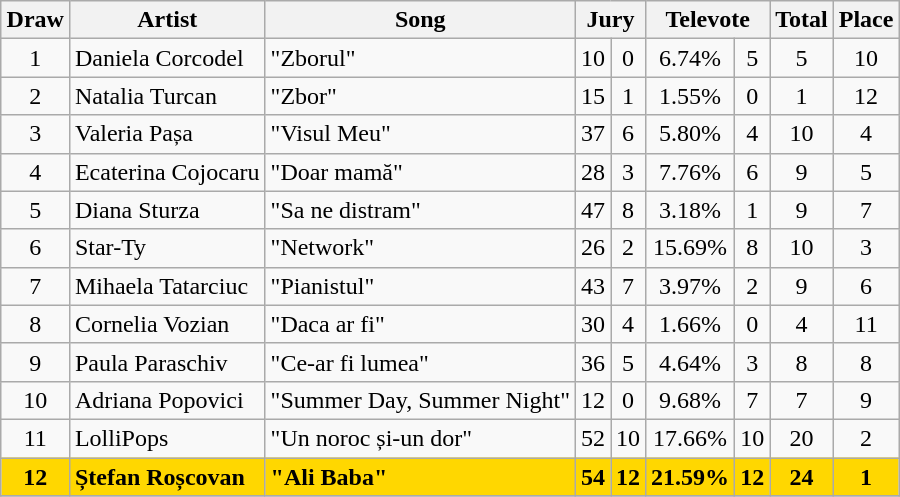<table class="sortable wikitable" style="margin: 1em auto 1em auto; text-align:center;">
<tr>
<th>Draw</th>
<th>Artist</th>
<th>Song</th>
<th colspan="2">Jury</th>
<th colspan="2">Televote</th>
<th colspan="1">Total</th>
<th>Place</th>
</tr>
<tr>
<td>1</td>
<td align="left">Daniela Corcodel</td>
<td align="left">"Zborul"</td>
<td>10</td>
<td>0</td>
<td>6.74%</td>
<td>5</td>
<td>5</td>
<td>10</td>
</tr>
<tr>
<td>2</td>
<td align="left">Natalia Turcan</td>
<td align="left">"Zbor"</td>
<td>15</td>
<td>1</td>
<td>1.55%</td>
<td>0</td>
<td>1</td>
<td>12</td>
</tr>
<tr>
<td>3</td>
<td align="left">Valeria Pașa</td>
<td align="left">"Visul Meu"</td>
<td>37</td>
<td>6</td>
<td>5.80%</td>
<td>4</td>
<td>10</td>
<td>4</td>
</tr>
<tr>
<td>4</td>
<td align="left">Ecaterina Cojocaru</td>
<td align="left">"Doar mamă"</td>
<td>28</td>
<td>3</td>
<td>7.76%</td>
<td>6</td>
<td>9</td>
<td>5</td>
</tr>
<tr>
<td>5</td>
<td align="left">Diana Sturza</td>
<td align="left">"Sa ne distram"</td>
<td>47</td>
<td>8</td>
<td>3.18%</td>
<td>1</td>
<td>9</td>
<td>7</td>
</tr>
<tr>
<td>6</td>
<td align="left">Star-Ty</td>
<td align="left">"Network"</td>
<td>26</td>
<td>2</td>
<td>15.69%</td>
<td>8</td>
<td>10</td>
<td>3</td>
</tr>
<tr>
<td>7</td>
<td align="left">Mihaela Tatarciuc</td>
<td align="left">"Pianistul"</td>
<td>43</td>
<td>7</td>
<td>3.97%</td>
<td>2</td>
<td>9</td>
<td>6</td>
</tr>
<tr>
<td>8</td>
<td align="left">Cornelia Vozian</td>
<td align="left">"Daca ar fi"</td>
<td>30</td>
<td>4</td>
<td>1.66%</td>
<td>0</td>
<td>4</td>
<td>11</td>
</tr>
<tr>
<td>9</td>
<td align="left">Paula Paraschiv</td>
<td align="left">"Ce-ar fi lumea"</td>
<td>36</td>
<td>5</td>
<td>4.64%</td>
<td>3</td>
<td>8</td>
<td>8</td>
</tr>
<tr>
<td>10</td>
<td align="left">Adriana Popovici</td>
<td align="left">"Summer Day, Summer Night"</td>
<td>12</td>
<td>0</td>
<td>9.68%</td>
<td>7</td>
<td>7</td>
<td>9</td>
</tr>
<tr>
<td>11</td>
<td align="left">LolliPops</td>
<td align="left">"Un noroc și-un dor"</td>
<td>52</td>
<td>10</td>
<td>17.66%</td>
<td>10</td>
<td>20</td>
<td>2</td>
</tr>
<tr style="font-weight:bold; background:gold;">
<td>12</td>
<td align="left">Ștefan Roșcovan</td>
<td align="left">"Ali Baba"</td>
<td>54</td>
<td>12</td>
<td>21.59%</td>
<td>12</td>
<td>24</td>
<td>1</td>
</tr>
<tr>
</tr>
</table>
